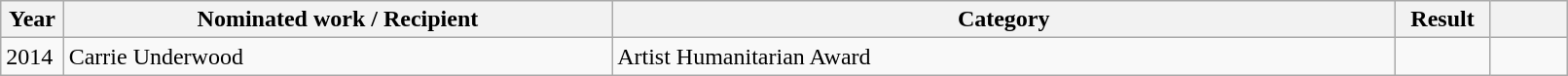<table class="wikitable plainrowheaders" style="width:85%;">
<tr>
<th scope="col" style="width:4%;">Year</th>
<th scope="col" style="width:35%;">Nominated work / Recipient</th>
<th scope="col" style="width:50%;">Category</th>
<th scope="col" style="width:6%;">Result</th>
<th scope="col" style="width:6%;"></th>
</tr>
<tr>
<td>2014</td>
<td>Carrie Underwood</td>
<td>Artist Humanitarian Award</td>
<td></td>
<td></td>
</tr>
</table>
